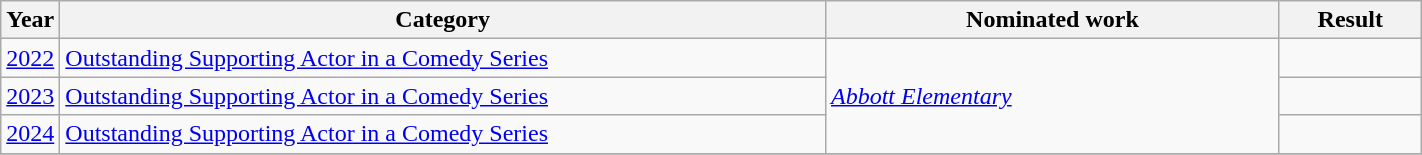<table class="wikitable sortable" width = 75%>
<tr>
<th width=4%>Year</th>
<th width=54%>Category</th>
<th width=32%>Nominated work</th>
<th width=10%>Result</th>
</tr>
<tr>
<td><a href='#'>2022</a></td>
<td><a href='#'>Outstanding Supporting Actor in a Comedy Series</a></td>
<td rowspan=3><em><a href='#'>Abbott Elementary</a></em></td>
<td></td>
</tr>
<tr>
<td><a href='#'>2023</a></td>
<td><a href='#'>Outstanding Supporting Actor in a Comedy Series</a></td>
<td></td>
</tr>
<tr>
<td><a href='#'>2024</a></td>
<td><a href='#'>Outstanding Supporting Actor in a Comedy Series</a></td>
<td></td>
</tr>
<tr>
</tr>
</table>
